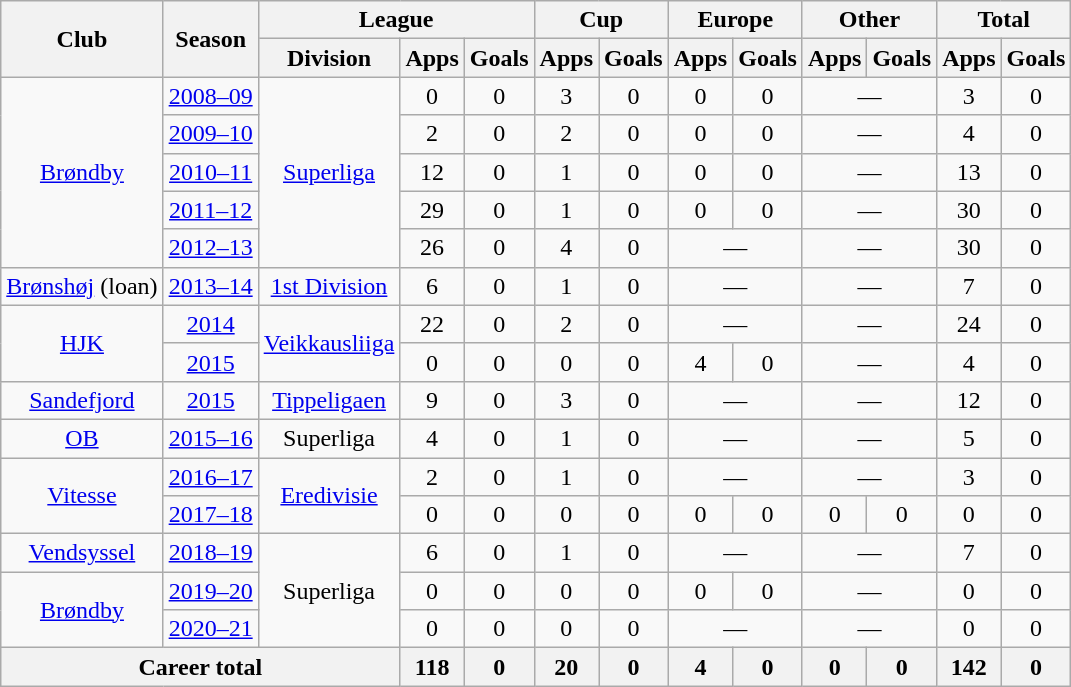<table class="wikitable" style="text-align: center">
<tr>
<th rowspan="2">Club</th>
<th rowspan="2">Season</th>
<th colspan="3">League</th>
<th colspan="2">Cup</th>
<th colspan="2">Europe</th>
<th colspan="2">Other</th>
<th colspan="2">Total</th>
</tr>
<tr>
<th>Division</th>
<th>Apps</th>
<th>Goals</th>
<th>Apps</th>
<th>Goals</th>
<th>Apps</th>
<th>Goals</th>
<th>Apps</th>
<th>Goals</th>
<th>Apps</th>
<th>Goals</th>
</tr>
<tr>
<td rowspan="5"><a href='#'>Brøndby</a></td>
<td><a href='#'>2008–09</a></td>
<td rowspan="5"><a href='#'>Superliga</a></td>
<td>0</td>
<td>0</td>
<td>3</td>
<td>0</td>
<td>0</td>
<td>0</td>
<td colspan="2">—</td>
<td>3</td>
<td>0</td>
</tr>
<tr>
<td><a href='#'>2009–10</a></td>
<td>2</td>
<td>0</td>
<td>2</td>
<td>0</td>
<td>0</td>
<td>0</td>
<td colspan="2">—</td>
<td>4</td>
<td>0</td>
</tr>
<tr>
<td><a href='#'>2010–11</a></td>
<td>12</td>
<td>0</td>
<td>1</td>
<td>0</td>
<td>0</td>
<td>0</td>
<td colspan="2">—</td>
<td>13</td>
<td>0</td>
</tr>
<tr>
<td><a href='#'>2011–12</a></td>
<td>29</td>
<td>0</td>
<td>1</td>
<td>0</td>
<td>0</td>
<td>0</td>
<td colspan="2">—</td>
<td>30</td>
<td>0</td>
</tr>
<tr>
<td><a href='#'>2012–13</a></td>
<td>26</td>
<td>0</td>
<td>4</td>
<td>0</td>
<td colspan="2">—</td>
<td colspan="2">—</td>
<td>30</td>
<td>0</td>
</tr>
<tr>
<td rowspan="1"><a href='#'>Brønshøj</a> (loan)</td>
<td><a href='#'>2013–14</a></td>
<td><a href='#'>1st Division</a></td>
<td>6</td>
<td>0</td>
<td>1</td>
<td>0</td>
<td colspan="2">—</td>
<td colspan="2">—</td>
<td>7</td>
<td>0</td>
</tr>
<tr>
<td rowspan="2"><a href='#'>HJK</a></td>
<td><a href='#'>2014</a></td>
<td rowspan="2"><a href='#'>Veikkausliiga</a></td>
<td>22</td>
<td>0</td>
<td>2</td>
<td>0</td>
<td colspan="2">—</td>
<td colspan="2">—</td>
<td>24</td>
<td>0</td>
</tr>
<tr>
<td><a href='#'>2015</a></td>
<td>0</td>
<td>0</td>
<td>0</td>
<td>0</td>
<td>4</td>
<td>0</td>
<td colspan="2">—</td>
<td>4</td>
<td>0</td>
</tr>
<tr>
<td rowspan="1"><a href='#'>Sandefjord</a></td>
<td><a href='#'>2015</a></td>
<td><a href='#'>Tippeligaen</a></td>
<td>9</td>
<td>0</td>
<td>3</td>
<td>0</td>
<td colspan="2">—</td>
<td colspan="2">—</td>
<td>12</td>
<td>0</td>
</tr>
<tr>
<td><a href='#'>OB</a></td>
<td><a href='#'>2015–16</a></td>
<td>Superliga</td>
<td>4</td>
<td>0</td>
<td>1</td>
<td>0</td>
<td colspan="2">—</td>
<td colspan="2">—</td>
<td>5</td>
<td>0</td>
</tr>
<tr>
<td rowspan="2"><a href='#'>Vitesse</a></td>
<td><a href='#'>2016–17</a></td>
<td rowspan="2"><a href='#'>Eredivisie</a></td>
<td>2</td>
<td>0</td>
<td>1</td>
<td>0</td>
<td colspan="2">—</td>
<td colspan="2">—</td>
<td>3</td>
<td>0</td>
</tr>
<tr>
<td><a href='#'>2017–18</a></td>
<td>0</td>
<td>0</td>
<td>0</td>
<td>0</td>
<td>0</td>
<td>0</td>
<td>0</td>
<td>0</td>
<td>0</td>
<td>0</td>
</tr>
<tr>
<td rowspan="1"><a href='#'>Vendsyssel</a></td>
<td><a href='#'>2018–19</a></td>
<td rowspan="3">Superliga</td>
<td>6</td>
<td>0</td>
<td>1</td>
<td>0</td>
<td colspan="2">—</td>
<td colspan="2">—</td>
<td>7</td>
<td>0</td>
</tr>
<tr>
<td rowspan="2"><a href='#'>Brøndby</a></td>
<td><a href='#'>2019–20</a></td>
<td>0</td>
<td>0</td>
<td>0</td>
<td>0</td>
<td>0</td>
<td>0</td>
<td colspan="2">—</td>
<td>0</td>
<td>0</td>
</tr>
<tr>
<td><a href='#'>2020–21</a></td>
<td>0</td>
<td>0</td>
<td>0</td>
<td>0</td>
<td colspan="2">—</td>
<td colspan="2">—</td>
<td>0</td>
<td>0</td>
</tr>
<tr>
<th colspan="3">Career total</th>
<th>118</th>
<th>0</th>
<th>20</th>
<th>0</th>
<th>4</th>
<th>0</th>
<th>0</th>
<th>0</th>
<th>142</th>
<th>0</th>
</tr>
</table>
